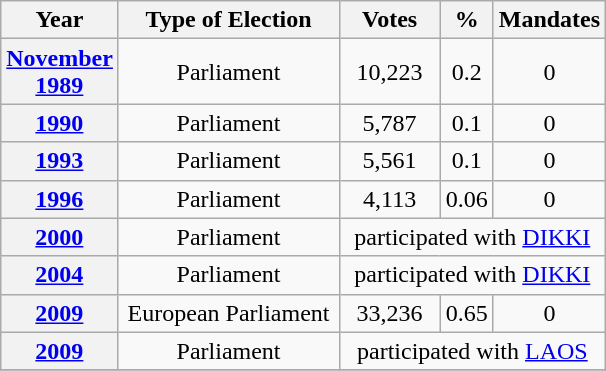<table class="wikitable">
<tr>
<th style="width: 20px">Year</th>
<th style="width:140px">Type of Election</th>
<th style="width: 60px">Votes</th>
<th style="width: 20px">%</th>
<th style="width: 20px">Mandates</th>
</tr>
<tr>
<th><a href='#'>November 1989</a></th>
<td align=center>Parliament</td>
<td align=center>10,223</td>
<td align=center>0.2</td>
<td align=center>0</td>
</tr>
<tr>
<th><a href='#'>1990</a></th>
<td align=center>Parliament</td>
<td align=center>5,787</td>
<td align=center>0.1</td>
<td align=center>0</td>
</tr>
<tr>
<th><a href='#'>1993</a></th>
<td align=center>Parliament</td>
<td align=center>5,561</td>
<td align=center>0.1</td>
<td align=center>0</td>
</tr>
<tr>
<th><a href='#'>1996</a></th>
<td align=center>Parliament</td>
<td align=center>4,113</td>
<td align=center>0.06</td>
<td align=center>0</td>
</tr>
<tr>
<th><a href='#'>2000</a></th>
<td align=center>Parliament</td>
<td colspan=3 align=center>participated with <a href='#'>DIKKI</a></td>
</tr>
<tr>
<th><a href='#'>2004</a></th>
<td align=center>Parliament</td>
<td colspan=3 align=center>participated with <a href='#'>DIKKI</a></td>
</tr>
<tr>
<th><a href='#'>2009</a></th>
<td align=center>European Parliament</td>
<td align=center>33,236</td>
<td align=center>0.65</td>
<td align=center>0</td>
</tr>
<tr>
<th><a href='#'>2009</a></th>
<td align=center>Parliament</td>
<td colspan=3 align=center>participated with <a href='#'>LAOS</a></td>
</tr>
<tr>
</tr>
</table>
